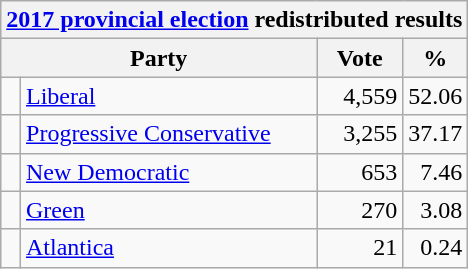<table class="wikitable">
<tr>
<th colspan="4"><a href='#'>2017 provincial election</a> redistributed results</th>
</tr>
<tr>
<th bgcolor="#DDDDFF" width="130px" colspan="2">Party</th>
<th bgcolor="#DDDDFF" width="50px">Vote</th>
<th bgcolor="#DDDDFF" width="30px">%</th>
</tr>
<tr>
<td> </td>
<td><a href='#'>Liberal</a></td>
<td align=right>4,559</td>
<td align=right>52.06</td>
</tr>
<tr>
<td> </td>
<td><a href='#'>Progressive Conservative</a></td>
<td align=right>3,255</td>
<td align=right>37.17</td>
</tr>
<tr>
<td> </td>
<td><a href='#'>New Democratic</a></td>
<td align=right>653</td>
<td align=right>7.46</td>
</tr>
<tr>
<td> </td>
<td><a href='#'>Green</a></td>
<td align=right>270</td>
<td align=right>3.08</td>
</tr>
<tr>
<td> </td>
<td><a href='#'>Atlantica</a></td>
<td align=right>21</td>
<td align=right>0.24</td>
</tr>
</table>
